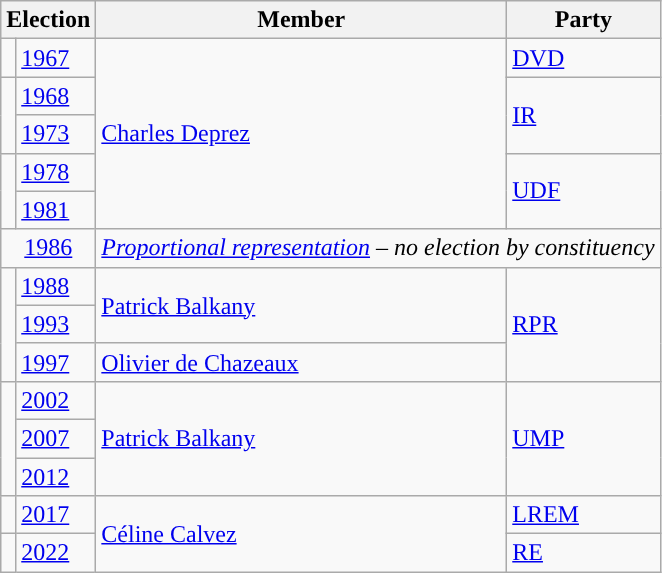<table class="wikitable">
<tr>
<th colspan="2">Election</th>
<th>Member</th>
<th>Party</th>
</tr>
<tr>
<td style="color:inherit;background-color: "></td>
<td><a href='#'>1967</a></td>
<td rowspan="5"><a href='#'>Charles Deprez</a></td>
<td><a href='#'>DVD</a></td>
</tr>
<tr>
<td rowspan="2" style="color:inherit;background-color: "></td>
<td><a href='#'>1968</a></td>
<td rowspan="2"><a href='#'>IR</a></td>
</tr>
<tr>
<td><a href='#'>1973</a></td>
</tr>
<tr>
<td rowspan="2" style="color:inherit;background-color: "></td>
<td><a href='#'>1978</a></td>
<td rowspan="2"><a href='#'>UDF</a></td>
</tr>
<tr>
<td><a href='#'>1981</a></td>
</tr>
<tr>
<td colspan="2" align="center"><a href='#'>1986</a></td>
<td colspan="2"><em><a href='#'>Proportional representation</a> – no election by constituency</em></td>
</tr>
<tr>
<td rowspan="3" style="color:inherit;background-color: "></td>
<td><a href='#'>1988</a></td>
<td rowspan="2"><a href='#'>Patrick Balkany</a></td>
<td rowspan="3"><a href='#'>RPR</a></td>
</tr>
<tr>
<td><a href='#'>1993</a></td>
</tr>
<tr>
<td><a href='#'>1997</a></td>
<td><a href='#'>Olivier de Chazeaux</a></td>
</tr>
<tr>
<td rowspan="3" style="color:inherit;background-color: "></td>
<td><a href='#'>2002</a></td>
<td rowspan="3"><a href='#'>Patrick Balkany</a></td>
<td rowspan="3"><a href='#'>UMP</a></td>
</tr>
<tr>
<td><a href='#'>2007</a></td>
</tr>
<tr>
<td><a href='#'>2012</a></td>
</tr>
<tr>
<td style="color:inherit;background-color: "></td>
<td><a href='#'>2017</a></td>
<td rowspan="2"><a href='#'>Céline Calvez</a></td>
<td><a href='#'>LREM</a></td>
</tr>
<tr>
<td style="color:inherit;background-color: "></td>
<td><a href='#'>2022</a></td>
<td><a href='#'>RE</a></td>
</tr>
</table>
